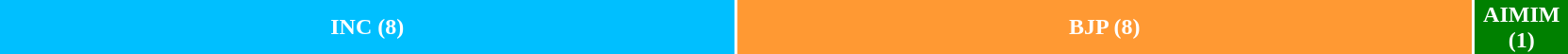<table style="width:88%; text-align:center;">
<tr style="color:white; height:25px;">
<td style="background:#00BFFF; width:47%;"><strong>INC (8)</strong></td>
<td style="background:#FF9933; width:47%;"><strong>BJP (8)</strong></td>
<td style="background:Green; width:6%;"><strong>AIMIM (1)</strong></td>
</tr>
<tr>
</tr>
</table>
